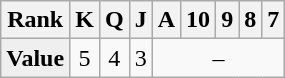<table class="wikitable" align="left">
<tr>
<th>Rank</th>
<th>K</th>
<th>Q</th>
<th>J</th>
<th>A</th>
<th>10</th>
<th>9</th>
<th>8</th>
<th>7</th>
</tr>
<tr align="center">
<td style="background:#efefef;"><strong>Value</strong></td>
<td>5</td>
<td>4</td>
<td>3</td>
<td colspan=5>–</td>
</tr>
</table>
